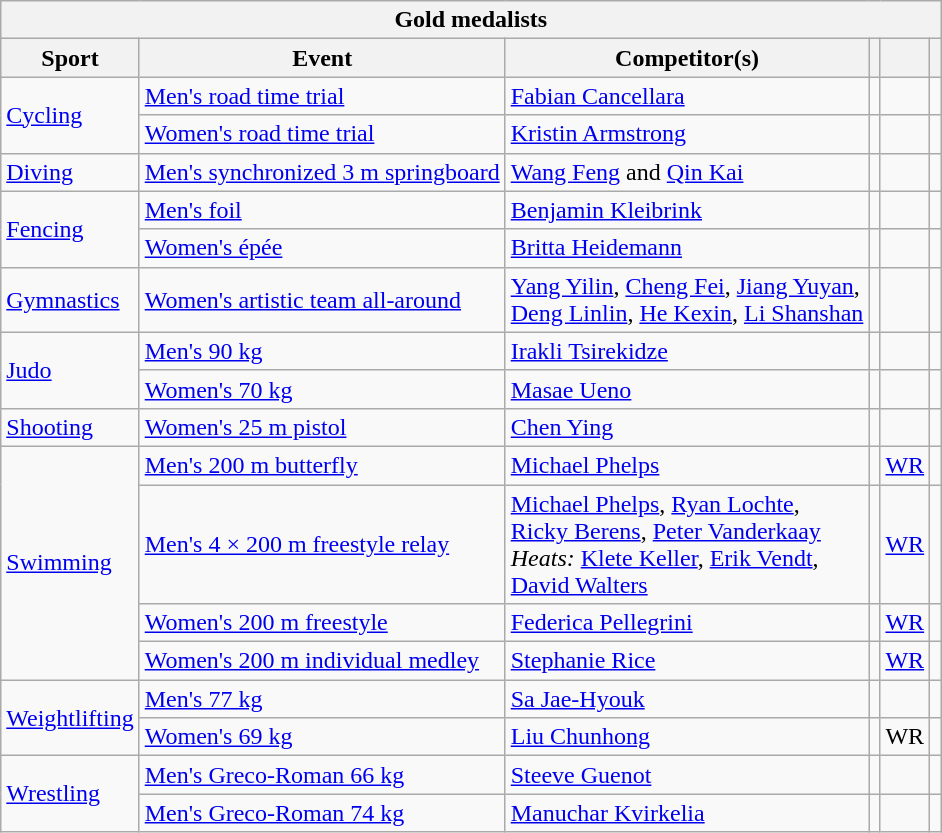<table class="wikitable">
<tr>
<th colspan="6">Gold medalists</th>
</tr>
<tr>
<th>Sport</th>
<th>Event</th>
<th>Competitor(s)</th>
<th></th>
<th></th>
<th></th>
</tr>
<tr>
<td rowspan="2"><a href='#'>Cycling</a></td>
<td><a href='#'>Men's road time trial</a></td>
<td><a href='#'>Fabian Cancellara</a></td>
<td></td>
<td></td>
<td></td>
</tr>
<tr>
<td><a href='#'>Women's road time trial</a></td>
<td><a href='#'>Kristin Armstrong</a></td>
<td></td>
<td></td>
<td></td>
</tr>
<tr>
<td><a href='#'>Diving</a></td>
<td><a href='#'>Men's synchronized 3 m springboard</a></td>
<td><a href='#'>Wang Feng</a> and <a href='#'>Qin Kai</a></td>
<td></td>
<td></td>
<td></td>
</tr>
<tr>
<td rowspan="2"><a href='#'>Fencing</a></td>
<td><a href='#'>Men's foil</a></td>
<td><a href='#'>Benjamin Kleibrink</a></td>
<td></td>
<td></td>
<td></td>
</tr>
<tr>
<td><a href='#'>Women's épée</a></td>
<td><a href='#'>Britta Heidemann</a></td>
<td></td>
<td></td>
<td></td>
</tr>
<tr>
<td><a href='#'>Gymnastics</a></td>
<td><a href='#'>Women's artistic team all-around</a></td>
<td><span><a href='#'>Yang Yilin</a>, <a href='#'>Cheng Fei</a>, <a href='#'>Jiang Yuyan</a>,<br><a href='#'>Deng Linlin</a>, <a href='#'>He Kexin</a>, <a href='#'>Li Shanshan</a></span></td>
<td></td>
<td></td>
<td></td>
</tr>
<tr>
<td rowspan="2"><a href='#'>Judo</a></td>
<td><a href='#'>Men's 90 kg</a></td>
<td><a href='#'>Irakli Tsirekidze</a></td>
<td></td>
<td></td>
<td></td>
</tr>
<tr>
<td><a href='#'>Women's 70 kg</a></td>
<td><a href='#'>Masae Ueno</a></td>
<td></td>
<td></td>
<td></td>
</tr>
<tr>
<td><a href='#'>Shooting</a></td>
<td><a href='#'>Women's 25 m pistol</a></td>
<td><a href='#'>Chen Ying</a></td>
<td></td>
<td></td>
<td></td>
</tr>
<tr>
<td rowspan="4"><a href='#'>Swimming</a></td>
<td><a href='#'>Men's 200 m butterfly</a></td>
<td><a href='#'>Michael Phelps</a></td>
<td></td>
<td><a href='#'>WR</a></td>
<td></td>
</tr>
<tr>
<td><a href='#'>Men's 4 × 200 m freestyle relay</a></td>
<td><span><a href='#'>Michael Phelps</a>, <a href='#'>Ryan Lochte</a>,<br><a href='#'>Ricky Berens</a>, <a href='#'>Peter Vanderkaay</a><br><em>Heats:</em> <a href='#'>Klete Keller</a>, <a href='#'>Erik Vendt</a>,<br><a href='#'>David Walters</a></span></td>
<td></td>
<td><a href='#'>WR</a></td>
<td></td>
</tr>
<tr>
<td><a href='#'>Women's 200 m freestyle</a></td>
<td><a href='#'>Federica Pellegrini</a></td>
<td></td>
<td><a href='#'>WR</a></td>
<td></td>
</tr>
<tr>
<td><a href='#'>Women's 200 m individual medley</a></td>
<td><a href='#'>Stephanie Rice</a></td>
<td></td>
<td><a href='#'>WR</a></td>
<td></td>
</tr>
<tr>
<td rowspan="2"><a href='#'>Weightlifting</a></td>
<td><a href='#'>Men's 77 kg</a></td>
<td><a href='#'>Sa Jae-Hyouk</a></td>
<td></td>
<td></td>
<td></td>
</tr>
<tr>
<td><a href='#'>Women's 69 kg</a></td>
<td><a href='#'>Liu Chunhong</a></td>
<td></td>
<td>WR</td>
<td></td>
</tr>
<tr>
<td rowspan="2"><a href='#'>Wrestling</a></td>
<td><a href='#'>Men's Greco-Roman 66 kg</a></td>
<td><a href='#'>Steeve Guenot</a></td>
<td></td>
<td></td>
<td></td>
</tr>
<tr>
<td><a href='#'>Men's Greco-Roman 74 kg</a></td>
<td><a href='#'>Manuchar Kvirkelia</a></td>
<td></td>
<td></td>
<td></td>
</tr>
</table>
